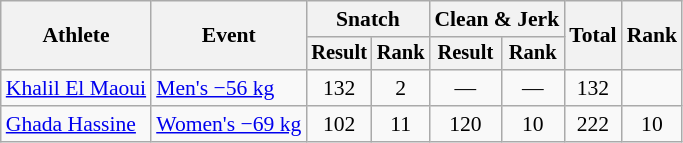<table class="wikitable" style="font-size:90%">
<tr>
<th rowspan="2">Athlete</th>
<th rowspan="2">Event</th>
<th colspan="2">Snatch</th>
<th colspan="2">Clean & Jerk</th>
<th rowspan="2">Total</th>
<th rowspan="2">Rank</th>
</tr>
<tr style="font-size:95%">
<th>Result</th>
<th>Rank</th>
<th>Result</th>
<th>Rank</th>
</tr>
<tr align=center>
<td align=left><a href='#'>Khalil El Maoui</a></td>
<td align=left><a href='#'>Men's −56 kg</a></td>
<td>132</td>
<td>2</td>
<td>—</td>
<td>—</td>
<td>132</td>
<td></td>
</tr>
<tr align=center>
<td align=left><a href='#'>Ghada Hassine</a></td>
<td align=left><a href='#'>Women's −69 kg</a></td>
<td>102</td>
<td>11</td>
<td>120</td>
<td>10</td>
<td>222</td>
<td>10</td>
</tr>
</table>
